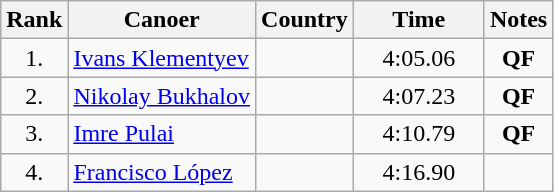<table class="wikitable sortable" style="text-align:center">
<tr>
<th>Rank</th>
<th>Canoer</th>
<th>Country</th>
<th>Time</th>
<th>Notes</th>
</tr>
<tr>
<td width=30>1.</td>
<td align=left athlete><a href='#'>Ivans Klementyev</a></td>
<td align=left athlete></td>
<td width=80>4:05.06</td>
<td><strong>QF</strong></td>
</tr>
<tr>
<td>2.</td>
<td align=left athlete><a href='#'>Nikolay Bukhalov</a></td>
<td align=left athlete></td>
<td>4:07.23</td>
<td><strong>QF</strong></td>
</tr>
<tr>
<td>3.</td>
<td align=left athlete><a href='#'>Imre Pulai</a></td>
<td align=left athlete></td>
<td>4:10.79</td>
<td><strong>QF</strong></td>
</tr>
<tr>
<td>4.</td>
<td align=left athlete><a href='#'>Francisco López</a></td>
<td align=left athlete></td>
<td>4:16.90</td>
<td></td>
</tr>
</table>
